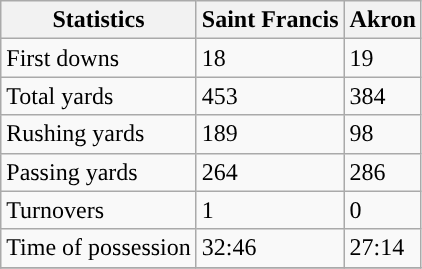<table class="wikitable">
<tr>
<th>Statistics</th>
<th>Saint Francis</th>
<th>Akron</th>
</tr>
<tr>
<td>First downs</td>
<td>18</td>
<td>19</td>
</tr>
<tr>
<td>Total yards</td>
<td>453</td>
<td>384</td>
</tr>
<tr>
<td>Rushing yards</td>
<td>189</td>
<td>98</td>
</tr>
<tr>
<td>Passing yards</td>
<td>264</td>
<td>286</td>
</tr>
<tr>
<td>Turnovers</td>
<td>1</td>
<td>0</td>
</tr>
<tr>
<td>Time of possession</td>
<td>32:46</td>
<td>27:14</td>
</tr>
<tr>
</tr>
</table>
